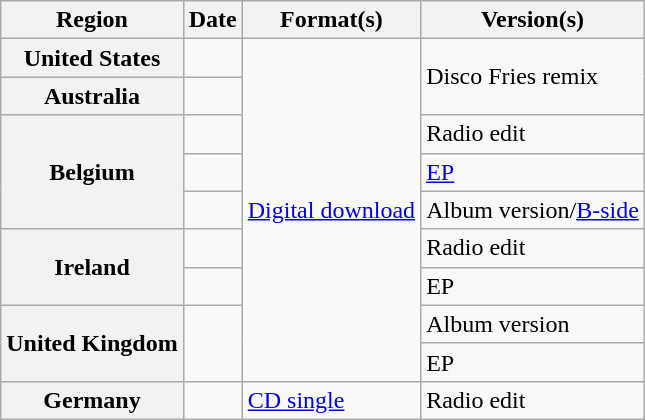<table class="wikitable plainrowheaders sortable">
<tr>
<th>Region</th>
<th>Date</th>
<th>Format(s)</th>
<th>Version(s)</th>
</tr>
<tr>
<th scope="row" rowspan="1">United States</th>
<td></td>
<td rowspan="9"><a href='#'>Digital download</a></td>
<td rowspan="2">Disco Fries remix</td>
</tr>
<tr>
<th scope="row">Australia</th>
<td></td>
</tr>
<tr>
<th scope="row" rowspan="3">Belgium</th>
<td></td>
<td>Radio edit</td>
</tr>
<tr>
<td></td>
<td><a href='#'>EP</a></td>
</tr>
<tr>
<td></td>
<td>Album version/<a href='#'>B-side</a></td>
</tr>
<tr>
<th scope="row" rowspan="2">Ireland</th>
<td><br></td>
<td>Radio edit</td>
</tr>
<tr>
<td></td>
<td>EP</td>
</tr>
<tr>
<th scope="row" rowspan="2">United Kingdom</th>
<td rowspan="2"></td>
<td>Album version</td>
</tr>
<tr>
<td>EP</td>
</tr>
<tr>
<th scope="row">Germany</th>
<td></td>
<td><a href='#'>CD single</a></td>
<td>Radio edit</td>
</tr>
</table>
